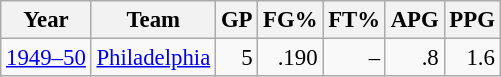<table class="wikitable sortable" style="font-size:95%; text-align:right;">
<tr>
<th>Year</th>
<th>Team</th>
<th>GP</th>
<th>FG%</th>
<th>FT%</th>
<th>APG</th>
<th>PPG</th>
</tr>
<tr>
<td style="text-align:left;"><a href='#'>1949–50</a></td>
<td style="text-align:left;"><a href='#'>Philadelphia</a></td>
<td>5</td>
<td>.190</td>
<td>–</td>
<td>.8</td>
<td>1.6</td>
</tr>
</table>
